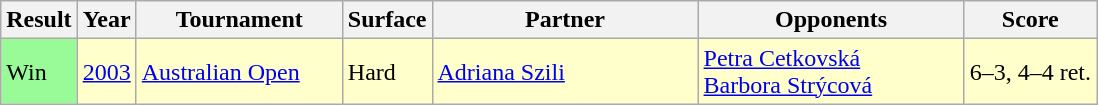<table class="sortable wikitable">
<tr>
<th>Result</th>
<th>Year</th>
<th width=130>Tournament</th>
<th>Surface</th>
<th width=170>Partner</th>
<th width=170>Opponents</th>
<th class="unsortable">Score</th>
</tr>
<tr bgcolor=FFFFCC>
<td bgcolor=98FB98>Win</td>
<td><a href='#'>2003</a></td>
<td><a href='#'>Australian Open</a></td>
<td>Hard</td>
<td> <a href='#'>Adriana Szili</a></td>
<td> <a href='#'>Petra Cetkovská</a> <br>  <a href='#'>Barbora Strýcová</a></td>
<td>6–3, 4–4 ret.</td>
</tr>
</table>
